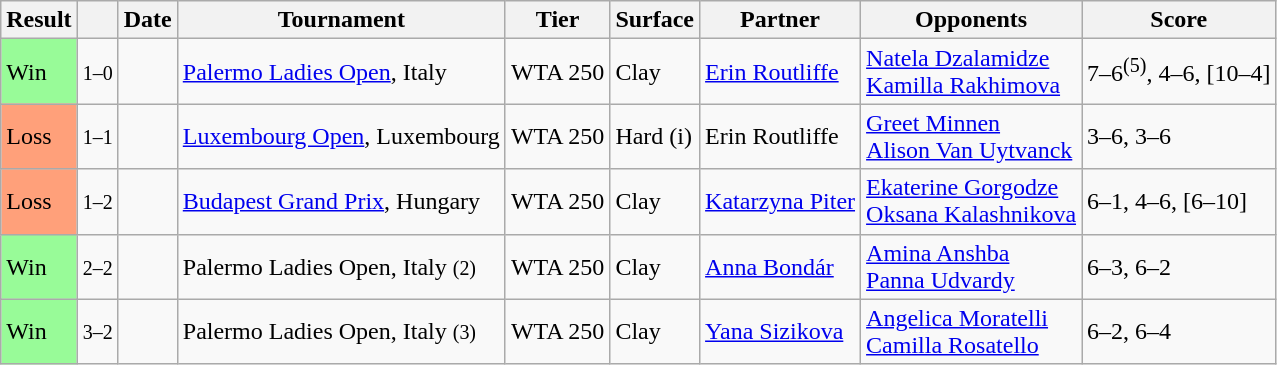<table class="sortable wikitable">
<tr>
<th>Result</th>
<th class="unsortable"></th>
<th>Date</th>
<th>Tournament</th>
<th>Tier</th>
<th>Surface</th>
<th>Partner</th>
<th>Opponents</th>
<th class="unsortable">Score</th>
</tr>
<tr>
<td bgcolor=98FB98>Win</td>
<td><small>1–0</small></td>
<td><a href='#'></a></td>
<td><a href='#'>Palermo Ladies Open</a>, Italy</td>
<td>WTA 250</td>
<td>Clay</td>
<td> <a href='#'>Erin Routliffe</a></td>
<td> <a href='#'>Natela Dzalamidze</a> <br>  <a href='#'>Kamilla Rakhimova</a></td>
<td>7–6<sup>(5)</sup>, 4–6, [10–4]</td>
</tr>
<tr>
<td bgcolor=FFA07A>Loss</td>
<td><small>1–1</small></td>
<td><a href='#'></a></td>
<td><a href='#'>Luxembourg Open</a>, Luxembourg</td>
<td>WTA 250</td>
<td>Hard (i)</td>
<td> Erin Routliffe</td>
<td> <a href='#'>Greet Minnen</a> <br>  <a href='#'>Alison Van Uytvanck</a></td>
<td>3–6, 3–6</td>
</tr>
<tr>
<td bgcolor=FFA07A>Loss</td>
<td><small>1–2</small></td>
<td><a href='#'></a></td>
<td><a href='#'>Budapest Grand Prix</a>, Hungary</td>
<td>WTA 250</td>
<td>Clay</td>
<td> <a href='#'>Katarzyna Piter</a></td>
<td> <a href='#'>Ekaterine Gorgodze</a> <br>  <a href='#'>Oksana Kalashnikova</a></td>
<td>6–1, 4–6, [6–10]</td>
</tr>
<tr>
<td bgcolor=98FB98>Win</td>
<td><small>2–2</small></td>
<td><a href='#'></a></td>
<td>Palermo Ladies Open, Italy <small>(2)</small></td>
<td>WTA 250</td>
<td>Clay</td>
<td> <a href='#'>Anna Bondár</a></td>
<td> <a href='#'>Amina Anshba</a> <br>  <a href='#'>Panna Udvardy</a></td>
<td>6–3, 6–2</td>
</tr>
<tr>
<td bgcolor=98FB98>Win</td>
<td><small>3–2</small></td>
<td><a href='#'></a></td>
<td>Palermo Ladies Open, Italy <small>(3)</small></td>
<td>WTA 250</td>
<td>Clay</td>
<td> <a href='#'>Yana Sizikova</a></td>
<td> <a href='#'>Angelica Moratelli</a> <br>  <a href='#'>Camilla Rosatello</a></td>
<td>6–2, 6–4</td>
</tr>
</table>
